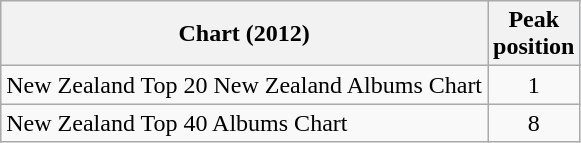<table class="wikitable sortable">
<tr style="background:#ebf5ff;">
<th align="left">Chart (2012)</th>
<th align="left">Peak<br>position</th>
</tr>
<tr>
<td align="left">New Zealand Top 20 New Zealand Albums Chart</td>
<td style="text-align:center;">1</td>
</tr>
<tr>
<td align="left">New Zealand Top 40 Albums Chart</td>
<td style="text-align:center;">8</td>
</tr>
</table>
